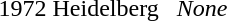<table>
<tr>
<td>1972 Heidelberg <br></td>
<td></td>
<td></td>
<td><em>None</em></td>
</tr>
</table>
